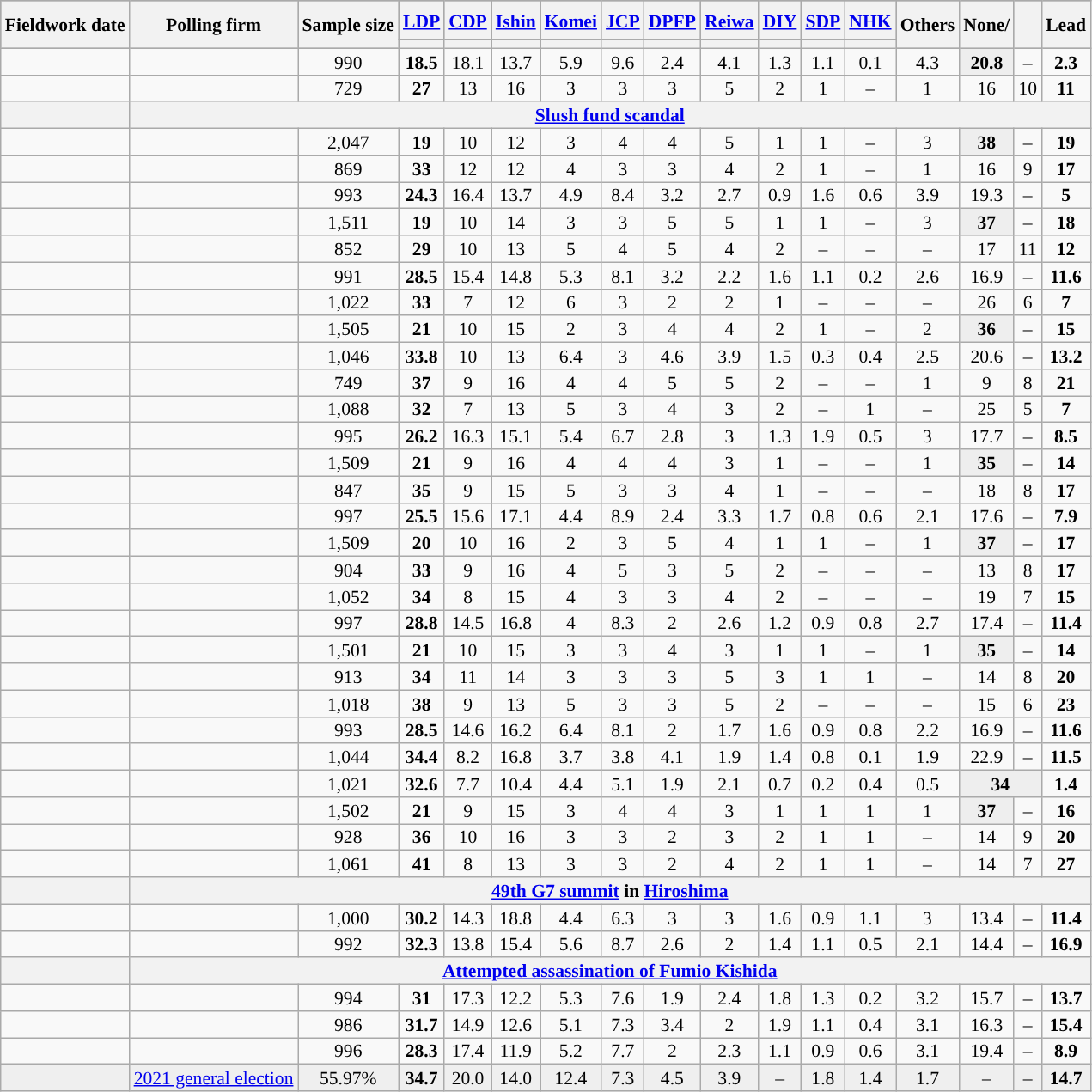<table class="wikitable mw-datatable sortable mw-collapsible mw-collapsed" style="text-align:center;font-size:90%;line-height:14px;">
<tr style="height:30px; background-color:#8B8B8B">
<th rowspan="2" class="unsortable">Fieldwork date</th>
<th rowspan="2" class="unsortable">Polling firm</th>
<th rowspan="2" class="unsortable">Sample size</th>
<th class="unsortable"><a href='#'>LDP</a></th>
<th class="unsortable"><a href='#'>CDP</a></th>
<th class="unsortable"><a href='#'>Ishin</a></th>
<th class="unsortable"><a href='#'>Komei</a></th>
<th class="unsortable"><a href='#'>JCP</a></th>
<th class="unsortable"><a href='#'>DPFP</a></th>
<th class="unsortable"><a href='#'>Reiwa</a></th>
<th class="unsortable"><a href='#'>DIY</a></th>
<th class="unsortable"><a href='#'>SDP</a></th>
<th class="unsortable"><a href='#'>NHK</a></th>
<th rowspan="2" class="unsortable">Others</th>
<th rowspan="2" class="unsortable">None/</th>
<th rowspan="2" class="unsortable"></th>
<th rowspan="2" class="unsortable">Lead</th>
</tr>
<tr>
<th data-sort-type="number" style="background:"></th>
<th data-sort-type="number" style="background:"></th>
<th data-sort-type="number" style="background:"></th>
<th data-sort-type="number" style="background:"></th>
<th data-sort-type="number" style="background:"></th>
<th data-sort-type="number" style="background:"></th>
<th data-sort-type="number" style="background:"></th>
<th data-sort-type="number" style="background:"></th>
<th data-sort-type="number" style="background:"></th>
<th data-sort-type="number" style="background:"></th>
</tr>
<tr>
<td></td>
<td></td>
<td>990</td>
<td><strong>18.5</strong></td>
<td>18.1</td>
<td>13.7</td>
<td>5.9</td>
<td>9.6</td>
<td>2.4</td>
<td>4.1</td>
<td>1.3</td>
<td>1.1</td>
<td>0.1</td>
<td>4.3</td>
<td style="background:#EEEEEE;"><strong>20.8</strong></td>
<td>–</td>
<td style="background:"><strong>2.3</strong></td>
</tr>
<tr>
<td></td>
<td></td>
<td>729</td>
<td><strong>27</strong></td>
<td>13</td>
<td>16</td>
<td>3</td>
<td>3</td>
<td>3</td>
<td>5</td>
<td>2</td>
<td>1</td>
<td>–</td>
<td>1</td>
<td>16</td>
<td>10</td>
<td style="background:"><strong>11</strong></td>
</tr>
<tr>
<th></th>
<th colspan="16"><a href='#'>Slush fund scandal</a></th>
</tr>
<tr>
<td></td>
<td></td>
<td>2,047</td>
<td><strong>19</strong></td>
<td>10</td>
<td>12</td>
<td>3</td>
<td>4</td>
<td>4</td>
<td>5</td>
<td>1</td>
<td>1</td>
<td>–</td>
<td>3</td>
<td style="background:#EEEEEE;"><strong>38</strong></td>
<td>–</td>
<td style="background:"><strong>19</strong></td>
</tr>
<tr>
<td></td>
<td></td>
<td>869</td>
<td><strong>33</strong></td>
<td>12</td>
<td>12</td>
<td>4</td>
<td>3</td>
<td>3</td>
<td>4</td>
<td>2</td>
<td>1</td>
<td>–</td>
<td>1</td>
<td>16</td>
<td>9</td>
<td style="background:"><strong>17</strong></td>
</tr>
<tr>
<td></td>
<td></td>
<td>993</td>
<td><strong>24.3</strong></td>
<td>16.4</td>
<td>13.7</td>
<td>4.9</td>
<td>8.4</td>
<td>3.2</td>
<td>2.7</td>
<td>0.9</td>
<td>1.6</td>
<td>0.6</td>
<td>3.9</td>
<td>19.3</td>
<td>–</td>
<td style="background:"><strong>5</strong></td>
</tr>
<tr>
<td></td>
<td></td>
<td>1,511</td>
<td><strong>19</strong></td>
<td>10</td>
<td>14</td>
<td>3</td>
<td>3</td>
<td>5</td>
<td>5</td>
<td>1</td>
<td>1</td>
<td>–</td>
<td>3</td>
<td style="background:#EEEEEE;"><strong>37</strong></td>
<td>–</td>
<td style="background:"><strong>18</strong></td>
</tr>
<tr>
<td></td>
<td></td>
<td>852</td>
<td><strong>29</strong></td>
<td>10</td>
<td>13</td>
<td>5</td>
<td>4</td>
<td>5</td>
<td>4</td>
<td>2</td>
<td>–</td>
<td>–</td>
<td>–</td>
<td>17</td>
<td>11</td>
<td style="background:"><strong>12</strong></td>
</tr>
<tr>
<td></td>
<td></td>
<td>991</td>
<td><strong>28.5</strong></td>
<td>15.4</td>
<td>14.8</td>
<td>5.3</td>
<td>8.1</td>
<td>3.2</td>
<td>2.2</td>
<td>1.6</td>
<td>1.1</td>
<td>0.2</td>
<td>2.6</td>
<td>16.9</td>
<td>–</td>
<td style="background:"><strong>11.6</strong></td>
</tr>
<tr>
<td></td>
<td></td>
<td>1,022</td>
<td><strong>33</strong></td>
<td>7</td>
<td>12</td>
<td>6</td>
<td>3</td>
<td>2</td>
<td>2</td>
<td>1</td>
<td>–</td>
<td>–</td>
<td>–</td>
<td>26</td>
<td>6</td>
<td style="background:"><strong>7</strong></td>
</tr>
<tr>
<td></td>
<td></td>
<td>1,505</td>
<td><strong>21</strong></td>
<td>10</td>
<td>15</td>
<td>2</td>
<td>3</td>
<td>4</td>
<td>4</td>
<td>2</td>
<td>1</td>
<td>–</td>
<td>2</td>
<td style="background:#EEEEEE;"><strong>36</strong></td>
<td>–</td>
<td style="background:"><strong>15</strong></td>
</tr>
<tr>
<td></td>
<td></td>
<td>1,046</td>
<td><strong>33.8</strong></td>
<td>10</td>
<td>13</td>
<td>6.4</td>
<td>3</td>
<td>4.6</td>
<td>3.9</td>
<td>1.5</td>
<td>0.3</td>
<td>0.4</td>
<td>2.5</td>
<td>20.6</td>
<td>–</td>
<td style="background:"><strong>13.2</strong></td>
</tr>
<tr>
<td></td>
<td></td>
<td>749</td>
<td><strong>37</strong></td>
<td>9</td>
<td>16</td>
<td>4</td>
<td>4</td>
<td>5</td>
<td>5</td>
<td>2</td>
<td>–</td>
<td>–</td>
<td>1</td>
<td>9</td>
<td>8</td>
<td style="background:"><strong>21</strong></td>
</tr>
<tr>
<td></td>
<td></td>
<td>1,088</td>
<td><strong>32</strong></td>
<td>7</td>
<td>13</td>
<td>5</td>
<td>3</td>
<td>4</td>
<td>3</td>
<td>2</td>
<td>–</td>
<td>1</td>
<td>–</td>
<td>25</td>
<td>5</td>
<td style="background:"><strong>7</strong></td>
</tr>
<tr>
<td></td>
<td></td>
<td>995</td>
<td><strong>26.2</strong></td>
<td>16.3</td>
<td>15.1</td>
<td>5.4</td>
<td>6.7</td>
<td>2.8</td>
<td>3</td>
<td>1.3</td>
<td>1.9</td>
<td>0.5</td>
<td>3</td>
<td>17.7</td>
<td>–</td>
<td style="background:"><strong>8.5</strong></td>
</tr>
<tr>
<td></td>
<td></td>
<td>1,509</td>
<td><strong>21</strong></td>
<td>9</td>
<td>16</td>
<td>4</td>
<td>4</td>
<td>4</td>
<td>3</td>
<td>1</td>
<td>–</td>
<td>–</td>
<td>1</td>
<td style="background:#EEEEEE;"><strong>35</strong></td>
<td>–</td>
<td style="background:"><strong>14</strong></td>
</tr>
<tr>
<td></td>
<td></td>
<td>847</td>
<td><strong>35</strong></td>
<td>9</td>
<td>15</td>
<td>5</td>
<td>3</td>
<td>3</td>
<td>4</td>
<td>1</td>
<td>–</td>
<td>–</td>
<td>–</td>
<td>18</td>
<td>8</td>
<td style="background:"><strong>17</strong></td>
</tr>
<tr>
<td></td>
<td></td>
<td>997</td>
<td><strong>25.5</strong></td>
<td>15.6</td>
<td>17.1</td>
<td>4.4</td>
<td>8.9</td>
<td>2.4</td>
<td>3.3</td>
<td>1.7</td>
<td>0.8</td>
<td>0.6</td>
<td>2.1</td>
<td>17.6</td>
<td>–</td>
<td style="background:"><strong>7.9</strong></td>
</tr>
<tr>
<td></td>
<td></td>
<td>1,509</td>
<td><strong>20</strong></td>
<td>10</td>
<td>16</td>
<td>2</td>
<td>3</td>
<td>5</td>
<td>4</td>
<td>1</td>
<td>1</td>
<td>–</td>
<td>1</td>
<td style="background:#EEEEEE;"><strong>37</strong></td>
<td>–</td>
<td style="background:"><strong>17</strong></td>
</tr>
<tr>
<td></td>
<td></td>
<td>904</td>
<td><strong>33</strong></td>
<td>9</td>
<td>16</td>
<td>4</td>
<td>5</td>
<td>3</td>
<td>5</td>
<td>2</td>
<td>–</td>
<td>–</td>
<td>–</td>
<td>13</td>
<td>8</td>
<td style="background:"><strong>17</strong></td>
</tr>
<tr>
<td></td>
<td></td>
<td>1,052</td>
<td><strong>34</strong></td>
<td>8</td>
<td>15</td>
<td>4</td>
<td>3</td>
<td>3</td>
<td>4</td>
<td>2</td>
<td>–</td>
<td>–</td>
<td>–</td>
<td>19</td>
<td>7</td>
<td style="background:"><strong>15</strong></td>
</tr>
<tr>
<td></td>
<td></td>
<td>997</td>
<td><strong>28.8</strong></td>
<td>14.5</td>
<td>16.8</td>
<td>4</td>
<td>8.3</td>
<td>2</td>
<td>2.6</td>
<td>1.2</td>
<td>0.9</td>
<td>0.8</td>
<td>2.7</td>
<td>17.4</td>
<td>–</td>
<td style="background:"><strong>11.4</strong></td>
</tr>
<tr>
<td></td>
<td></td>
<td>1,501</td>
<td><strong>21</strong></td>
<td>10</td>
<td>15</td>
<td>3</td>
<td>3</td>
<td>4</td>
<td>3</td>
<td>1</td>
<td>1</td>
<td>–</td>
<td>1</td>
<td style="background:#EEEEEE;"><strong>35</strong></td>
<td>–</td>
<td style="background:"><strong>14</strong></td>
</tr>
<tr>
<td></td>
<td></td>
<td>913</td>
<td><strong>34</strong></td>
<td>11</td>
<td>14</td>
<td>3</td>
<td>3</td>
<td>3</td>
<td>5</td>
<td>3</td>
<td>1</td>
<td>1</td>
<td>–</td>
<td>14</td>
<td>8</td>
<td style="background:"><strong>20</strong></td>
</tr>
<tr>
<td></td>
<td></td>
<td>1,018</td>
<td><strong>38</strong></td>
<td>9</td>
<td>13</td>
<td>5</td>
<td>3</td>
<td>3</td>
<td>5</td>
<td>2</td>
<td>–</td>
<td>–</td>
<td>–</td>
<td>15</td>
<td>6</td>
<td style="background:"><strong>23</strong></td>
</tr>
<tr>
<td></td>
<td></td>
<td>993</td>
<td><strong>28.5</strong></td>
<td>14.6</td>
<td>16.2</td>
<td>6.4</td>
<td>8.1</td>
<td>2</td>
<td>1.7</td>
<td>1.6</td>
<td>0.9</td>
<td>0.8</td>
<td>2.2</td>
<td>16.9</td>
<td>–</td>
<td style="background:"><strong>11.6</strong></td>
</tr>
<tr>
<td></td>
<td></td>
<td>1,044</td>
<td><strong>34.4</strong></td>
<td>8.2</td>
<td>16.8</td>
<td>3.7</td>
<td>3.8</td>
<td>4.1</td>
<td>1.9</td>
<td>1.4</td>
<td>0.8</td>
<td>0.1</td>
<td>1.9</td>
<td>22.9</td>
<td>–</td>
<td style="background:"><strong>11.5</strong></td>
</tr>
<tr>
<td></td>
<td></td>
<td>1,021</td>
<td><strong>32.6</strong></td>
<td>7.7</td>
<td>10.4</td>
<td>4.4</td>
<td>5.1</td>
<td>1.9</td>
<td>2.1</td>
<td>0.7</td>
<td>0.2</td>
<td>0.4</td>
<td>0.5</td>
<td colspan="2" style="background:#EEEEEE;"><strong>34</strong></td>
<td style="background:"><strong>1.4</strong></td>
</tr>
<tr>
<td></td>
<td></td>
<td>1,502</td>
<td><strong>21</strong></td>
<td>9</td>
<td>15</td>
<td>3</td>
<td>4</td>
<td>4</td>
<td>3</td>
<td>1</td>
<td>1</td>
<td>1</td>
<td>1</td>
<td style="background:#EEEEEE;"><strong>37</strong></td>
<td>–</td>
<td style="background:"><strong>16</strong></td>
</tr>
<tr>
<td></td>
<td></td>
<td>928</td>
<td><strong>36</strong></td>
<td>10</td>
<td>16</td>
<td>3</td>
<td>3</td>
<td>2</td>
<td>3</td>
<td>2</td>
<td>1</td>
<td>1</td>
<td>–</td>
<td>14</td>
<td>9</td>
<td style="background:"><strong>20</strong></td>
</tr>
<tr>
<td></td>
<td></td>
<td>1,061</td>
<td><strong>41</strong></td>
<td>8</td>
<td>13</td>
<td>3</td>
<td>3</td>
<td>2</td>
<td>4</td>
<td>2</td>
<td>1</td>
<td>1</td>
<td>–</td>
<td>14</td>
<td>7</td>
<td style="background:"><strong>27</strong></td>
</tr>
<tr>
<th></th>
<th colspan="16"><a href='#'>49th G7 summit</a> in <a href='#'>Hiroshima</a></th>
</tr>
<tr>
<td></td>
<td></td>
<td>1,000</td>
<td><strong>30.2</strong></td>
<td>14.3</td>
<td>18.8</td>
<td>4.4</td>
<td>6.3</td>
<td>3</td>
<td>3</td>
<td>1.6</td>
<td>0.9</td>
<td>1.1</td>
<td>3</td>
<td>13.4</td>
<td>–</td>
<td style="background:"><strong>11.4</strong></td>
</tr>
<tr>
<td></td>
<td></td>
<td>992</td>
<td><strong>32.3</strong></td>
<td>13.8</td>
<td>15.4</td>
<td>5.6</td>
<td>8.7</td>
<td>2.6</td>
<td>2</td>
<td>1.4</td>
<td>1.1</td>
<td>0.5</td>
<td>2.1</td>
<td>14.4</td>
<td>–</td>
<td style="background:"><strong>16.9</strong></td>
</tr>
<tr>
<th></th>
<th colspan="16"><a href='#'>Attempted assassination of Fumio Kishida</a></th>
</tr>
<tr>
<td></td>
<td></td>
<td>994</td>
<td><strong>31</strong></td>
<td>17.3</td>
<td>12.2</td>
<td>5.3</td>
<td>7.6</td>
<td>1.9</td>
<td>2.4</td>
<td>1.8</td>
<td>1.3</td>
<td>0.2</td>
<td>3.2</td>
<td>15.7</td>
<td>–</td>
<td style="background:"><strong>13.7</strong></td>
</tr>
<tr>
<td></td>
<td></td>
<td>986</td>
<td><strong>31.7</strong></td>
<td>14.9</td>
<td>12.6</td>
<td>5.1</td>
<td>7.3</td>
<td>3.4</td>
<td>2</td>
<td>1.9</td>
<td>1.1</td>
<td>0.4</td>
<td>3.1</td>
<td>16.3</td>
<td>–</td>
<td style="background:"><strong>15.4</strong></td>
</tr>
<tr>
<td></td>
<td></td>
<td>996</td>
<td><strong>28.3</strong></td>
<td>17.4</td>
<td>11.9</td>
<td>5.2</td>
<td>7.7</td>
<td>2</td>
<td>2.3</td>
<td>1.1</td>
<td>0.9</td>
<td>0.6</td>
<td>3.1</td>
<td>19.4</td>
<td>–</td>
<td style="background:"><strong>8.9</strong></td>
</tr>
<tr style="background:#EFEFEF;">
<td></td>
<td><a href='#'>2021 general election</a></td>
<td>55.97%</td>
<td><strong>34.7</strong></td>
<td>20.0</td>
<td>14.0</td>
<td>12.4</td>
<td>7.3</td>
<td>4.5</td>
<td>3.9</td>
<td>–</td>
<td>1.8</td>
<td>1.4</td>
<td>1.7</td>
<td>–</td>
<td>–</td>
<td style="background:"><strong>14.7</strong></td>
</tr>
</table>
